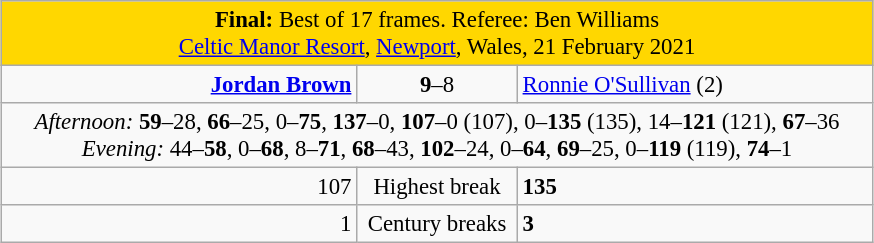<table class="wikitable" style="font-size: 95%; margin: 1em auto 1em auto;">
<tr>
<td colspan="3" align="center" bgcolor="#ffd700"><strong>Final:</strong> Best of 17 frames. Referee: Ben Williams <br><a href='#'>Celtic Manor Resort</a>, <a href='#'>Newport</a>, Wales, 21 February 2021</td>
</tr>
<tr>
<td width="230" align="right"><strong><a href='#'>Jordan Brown</a></strong><br></td>
<td width="100" align="center"><strong>9</strong>–8</td>
<td width="230" align="left"><a href='#'>Ronnie O'Sullivan</a> (2)<br></td>
</tr>
<tr>
<td colspan="3" align="center" style="font-size: 100%"><em>Afternoon:</em> <strong>59</strong>–28, <strong>66</strong>–25, 0–<strong>75</strong>, <strong>137</strong>–0, <strong>107</strong>–0 (107), 0–<strong>135</strong> (135), 14–<strong>121</strong> (121), <strong>67</strong>–36 <br><em>Evening:</em> 44–<strong>58</strong>, 0–<strong>68</strong>, 8–<strong>71</strong>, <strong>68</strong>–43, <strong>102</strong>–24, 0–<strong>64</strong>, <strong>69</strong>–25, 0–<strong>119</strong> (119), <strong>74</strong>–1</td>
</tr>
<tr>
<td align="right">107</td>
<td align="center">Highest break</td>
<td><strong>135</strong></td>
</tr>
<tr>
<td align="right">1</td>
<td align="center">Century breaks</td>
<td><strong>3</strong></td>
</tr>
</table>
